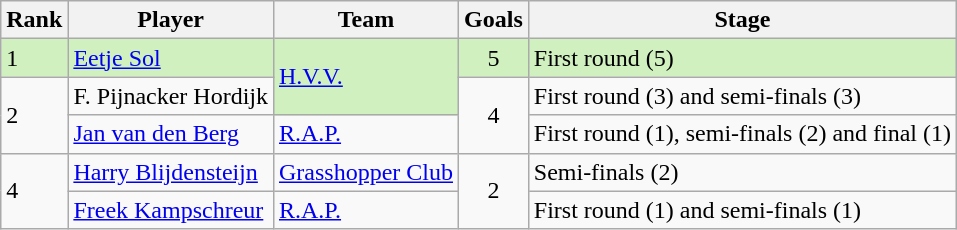<table class="wikitable">
<tr>
<th>Rank</th>
<th>Player</th>
<th>Team</th>
<th>Goals</th>
<th>Stage</th>
</tr>
<tr bgcolor="D0F0C0">
<td>1</td>
<td><a href='#'>Eetje Sol</a></td>
<td rowspan=2> <a href='#'>H.V.V.</a></td>
<td align="center">5</td>
<td>First round (5)</td>
</tr>
<tr>
<td rowspan=2>2</td>
<td>F. Pĳnacker Hordĳk</td>
<td rowspan=2 align="center">4</td>
<td>First round (3) and semi-finals (3)</td>
</tr>
<tr>
<td><a href='#'>Jan van den Berg</a></td>
<td> <a href='#'>R.A.P.</a></td>
<td>First round (1), semi-finals (2) and final (1)</td>
</tr>
<tr>
<td rowspan=2>4</td>
<td><a href='#'>Harry Blĳdensteĳn</a></td>
<td> <a href='#'>Grasshopper Club</a></td>
<td rowspan=2 align="center">2</td>
<td>Semi-finals (2)</td>
</tr>
<tr>
<td><a href='#'>Freek Kampschreur</a></td>
<td> <a href='#'>R.A.P.</a></td>
<td>First round (1) and semi-finals (1)</td>
</tr>
</table>
